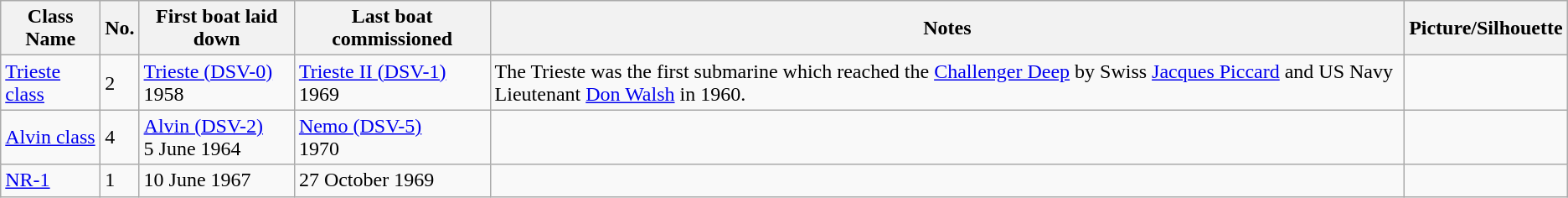<table class="wikitable">
<tr>
<th>Class Name</th>
<th>No.</th>
<th>First boat laid down</th>
<th>Last boat commissioned</th>
<th>Notes</th>
<th>Picture/Silhouette</th>
</tr>
<tr>
<td><a href='#'>Trieste class</a></td>
<td>2</td>
<td><a href='#'>Trieste (DSV-0)</a><br>1958</td>
<td><a href='#'>Trieste II (DSV-1)</a><br>1969</td>
<td>The Trieste was the first submarine which reached the <a href='#'>Challenger Deep</a> by Swiss <a href='#'>Jacques Piccard</a> and US Navy Lieutenant <a href='#'>Don Walsh</a> in 1960.</td>
<td></td>
</tr>
<tr>
<td><a href='#'>Alvin class</a></td>
<td>4</td>
<td><a href='#'>Alvin (DSV-2)</a><br>5 June 1964</td>
<td><a href='#'>Nemo (DSV-5)</a><br>1970</td>
<td></td>
<td></td>
</tr>
<tr>
<td><a href='#'>NR-1</a></td>
<td>1</td>
<td>10 June 1967</td>
<td>27 October 1969</td>
<td></td>
<td></td>
</tr>
</table>
